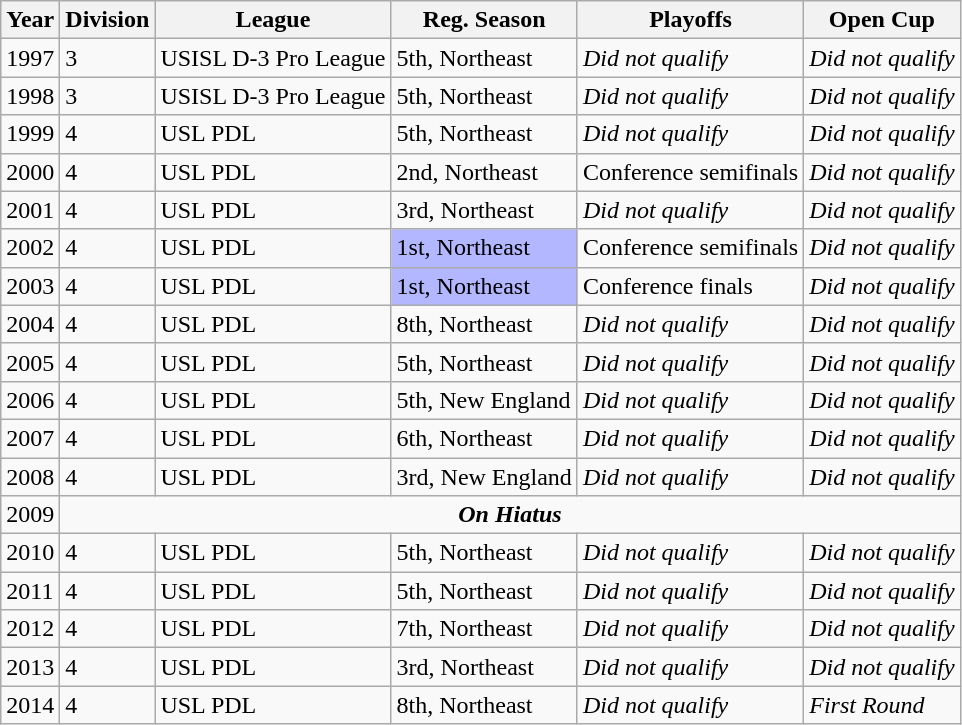<table class="wikitable">
<tr>
<th>Year</th>
<th>Division</th>
<th>League</th>
<th>Reg. Season</th>
<th>Playoffs</th>
<th>Open Cup</th>
</tr>
<tr>
<td>1997</td>
<td>3</td>
<td>USISL D-3 Pro League</td>
<td>5th, Northeast</td>
<td><em>Did not qualify</em></td>
<td><em>Did not qualify</em></td>
</tr>
<tr>
<td>1998</td>
<td>3</td>
<td>USISL D-3 Pro League</td>
<td>5th, Northeast</td>
<td><em>Did not qualify</em></td>
<td><em>Did not qualify</em></td>
</tr>
<tr>
<td>1999</td>
<td>4</td>
<td>USL PDL</td>
<td>5th, Northeast</td>
<td><em>Did not qualify</em></td>
<td><em>Did not qualify</em></td>
</tr>
<tr>
<td>2000</td>
<td>4</td>
<td>USL PDL</td>
<td>2nd, Northeast</td>
<td>Conference semifinals</td>
<td><em>Did not qualify</em></td>
</tr>
<tr>
<td>2001</td>
<td>4</td>
<td>USL PDL</td>
<td>3rd, Northeast</td>
<td><em>Did not qualify</em></td>
<td><em>Did not qualify</em></td>
</tr>
<tr>
<td>2002</td>
<td>4</td>
<td>USL PDL</td>
<td style="background:#b3b7ff;">1st, Northeast</td>
<td>Conference semifinals</td>
<td><em>Did not qualify</em></td>
</tr>
<tr>
<td>2003</td>
<td>4</td>
<td>USL PDL</td>
<td style="background:#b3b7ff;">1st, Northeast</td>
<td>Conference finals</td>
<td><em>Did not qualify</em></td>
</tr>
<tr>
<td>2004</td>
<td>4</td>
<td>USL PDL</td>
<td>8th, Northeast</td>
<td><em>Did not qualify</em></td>
<td><em>Did not qualify</em></td>
</tr>
<tr>
<td>2005</td>
<td>4</td>
<td>USL PDL</td>
<td>5th, Northeast</td>
<td><em>Did not qualify</em></td>
<td><em>Did not qualify</em></td>
</tr>
<tr>
<td>2006</td>
<td>4</td>
<td>USL PDL</td>
<td>5th, New England</td>
<td><em>Did not qualify</em></td>
<td><em>Did not qualify</em></td>
</tr>
<tr>
<td>2007</td>
<td>4</td>
<td>USL PDL</td>
<td>6th, Northeast</td>
<td><em>Did not qualify</em></td>
<td><em>Did not qualify</em></td>
</tr>
<tr>
<td>2008</td>
<td>4</td>
<td>USL PDL</td>
<td>3rd, New England</td>
<td><em>Did not qualify</em></td>
<td><em>Did not qualify</em></td>
</tr>
<tr>
<td>2009</td>
<td rowspan=1 colspan=7 align=center><strong><em>On Hiatus</em></strong></td>
</tr>
<tr>
<td>2010</td>
<td>4</td>
<td>USL PDL</td>
<td>5th, Northeast</td>
<td><em>Did not qualify</em></td>
<td><em>Did not qualify</em></td>
</tr>
<tr>
<td>2011</td>
<td>4</td>
<td>USL PDL</td>
<td>5th, Northeast</td>
<td><em>Did not qualify</em></td>
<td><em>Did not qualify</em></td>
</tr>
<tr>
<td>2012</td>
<td>4</td>
<td>USL PDL</td>
<td>7th, Northeast</td>
<td><em>Did not qualify</em></td>
<td><em>Did not qualify</em></td>
</tr>
<tr>
<td>2013</td>
<td>4</td>
<td>USL PDL</td>
<td>3rd, Northeast</td>
<td><em>Did not qualify</em></td>
<td><em>Did not qualify</em></td>
</tr>
<tr>
<td>2014</td>
<td>4</td>
<td>USL PDL</td>
<td>8th, Northeast</td>
<td><em>Did not qualify</em></td>
<td><em>First Round</em></td>
</tr>
</table>
